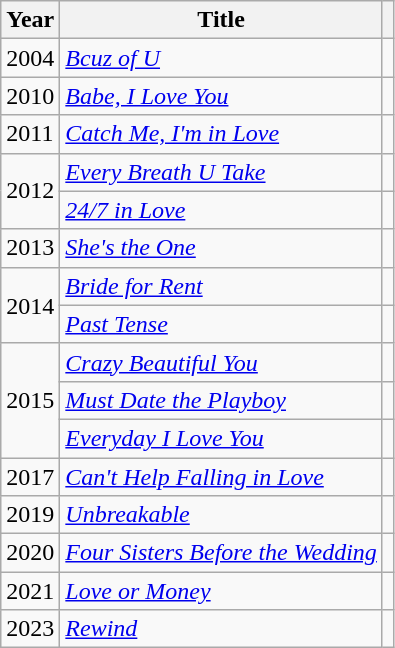<table class="wikitable unsortable">
<tr>
<th>Year</th>
<th>Title</th>
<th></th>
</tr>
<tr>
<td>2004</td>
<td><em><a href='#'>Bcuz of U</a></em></td>
<td></td>
</tr>
<tr>
<td>2010</td>
<td><em><a href='#'>Babe, I Love You</a></em></td>
<td></td>
</tr>
<tr>
<td>2011</td>
<td><em><a href='#'>Catch Me, I'm in Love</a></em></td>
<td></td>
</tr>
<tr>
<td rowspan=2>2012</td>
<td><em><a href='#'>Every Breath U Take</a></em></td>
<td></td>
</tr>
<tr>
<td><em><a href='#'>24/7 in Love</a></em></td>
<td></td>
</tr>
<tr>
<td>2013</td>
<td><em><a href='#'>She's the One</a></em></td>
<td></td>
</tr>
<tr>
<td rowspan=2>2014</td>
<td><em><a href='#'>Bride for Rent</a></em></td>
<td></td>
</tr>
<tr>
<td><em><a href='#'>Past Tense</a></em></td>
<td></td>
</tr>
<tr>
<td rowspan=3>2015</td>
<td><em><a href='#'>Crazy Beautiful You</a></em></td>
<td></td>
</tr>
<tr>
<td><em><a href='#'>Must Date the Playboy</a></em></td>
<td></td>
</tr>
<tr>
<td><em><a href='#'>Everyday I Love You</a></em></td>
<td></td>
</tr>
<tr>
<td>2017</td>
<td><em><a href='#'>Can't Help Falling in Love</a></em></td>
<td></td>
</tr>
<tr>
<td>2019</td>
<td><em><a href='#'>Unbreakable</a></em></td>
<td></td>
</tr>
<tr>
<td>2020</td>
<td><em><a href='#'>Four Sisters Before the Wedding</a></em></td>
<td></td>
</tr>
<tr>
<td>2021</td>
<td><em><a href='#'>Love or Money</a></em></td>
<td></td>
</tr>
<tr>
<td>2023</td>
<td><em><a href='#'>Rewind</a></em></td>
<td></td>
</tr>
</table>
